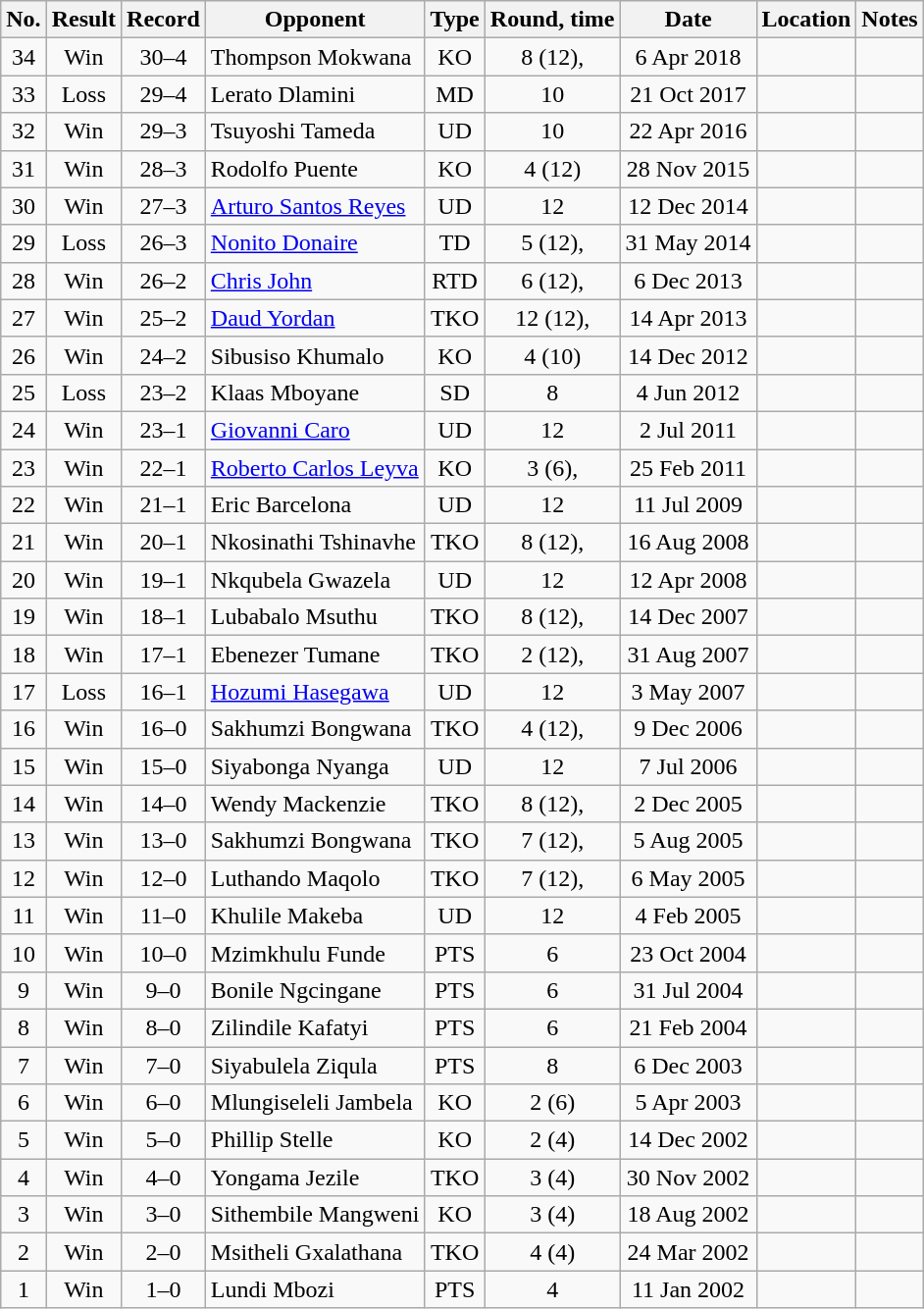<table class="wikitable" style="text-align:center">
<tr>
<th>No.</th>
<th>Result</th>
<th>Record</th>
<th>Opponent</th>
<th>Type</th>
<th>Round, time</th>
<th>Date</th>
<th>Location</th>
<th>Notes</th>
</tr>
<tr>
<td>34</td>
<td>Win</td>
<td>30–4</td>
<td align=left>Thompson Mokwana</td>
<td>KO</td>
<td>8 (12), </td>
<td>6 Apr 2018</td>
<td align=left></td>
<td align=left></td>
</tr>
<tr>
<td>33</td>
<td>Loss</td>
<td>29–4</td>
<td align=left>Lerato Dlamini</td>
<td>MD</td>
<td>10</td>
<td>21 Oct 2017</td>
<td align=left></td>
<td align=left></td>
</tr>
<tr>
<td>32</td>
<td>Win</td>
<td>29–3</td>
<td align=left>Tsuyoshi Tameda</td>
<td>UD</td>
<td>10</td>
<td>22 Apr 2016</td>
<td align=left></td>
<td align=left></td>
</tr>
<tr>
<td>31</td>
<td>Win</td>
<td>28–3</td>
<td align=left>Rodolfo Puente</td>
<td>KO</td>
<td>4 (12)</td>
<td>28 Nov 2015</td>
<td align=left></td>
<td align=left></td>
</tr>
<tr>
<td>30</td>
<td>Win</td>
<td>27–3</td>
<td align=left><a href='#'>Arturo Santos Reyes</a></td>
<td>UD</td>
<td>12</td>
<td>12 Dec 2014</td>
<td align=left></td>
<td align=left></td>
</tr>
<tr>
<td>29</td>
<td>Loss</td>
<td>26–3</td>
<td align=left><a href='#'>Nonito Donaire</a></td>
<td>TD</td>
<td>5 (12), </td>
<td>31 May 2014</td>
<td align=left></td>
<td align=left></td>
</tr>
<tr>
<td>28</td>
<td>Win</td>
<td>26–2</td>
<td align=left><a href='#'>Chris John</a></td>
<td>RTD</td>
<td>6 (12), </td>
<td>6 Dec 2013</td>
<td align=left></td>
<td align=left></td>
</tr>
<tr>
<td>27</td>
<td>Win</td>
<td>25–2</td>
<td align=left><a href='#'>Daud Yordan</a></td>
<td>TKO</td>
<td>12 (12), </td>
<td>14 Apr 2013</td>
<td align=left></td>
<td align=left></td>
</tr>
<tr>
<td>26</td>
<td>Win</td>
<td>24–2</td>
<td align=left>Sibusiso Khumalo</td>
<td>KO</td>
<td>4 (10)</td>
<td>14 Dec 2012</td>
<td align=left></td>
<td align=left></td>
</tr>
<tr>
<td>25</td>
<td>Loss</td>
<td>23–2</td>
<td align=left>Klaas Mboyane</td>
<td>SD</td>
<td>8</td>
<td>4 Jun 2012</td>
<td align=left></td>
<td align=left></td>
</tr>
<tr>
<td>24</td>
<td>Win</td>
<td>23–1</td>
<td align=left><a href='#'>Giovanni Caro</a></td>
<td>UD</td>
<td>12</td>
<td>2 Jul 2011</td>
<td align=left></td>
<td align=left></td>
</tr>
<tr>
<td>23</td>
<td>Win</td>
<td>22–1</td>
<td align=left><a href='#'>Roberto Carlos Leyva</a></td>
<td>KO</td>
<td>3 (6), </td>
<td>25 Feb 2011</td>
<td align=left></td>
<td align=left></td>
</tr>
<tr>
<td>22</td>
<td>Win</td>
<td>21–1</td>
<td align=left>Eric Barcelona</td>
<td>UD</td>
<td>12</td>
<td>11 Jul 2009</td>
<td align=left></td>
<td align=left></td>
</tr>
<tr>
<td>21</td>
<td>Win</td>
<td>20–1</td>
<td align=left>Nkosinathi Tshinavhe</td>
<td>TKO</td>
<td>8 (12), </td>
<td>16 Aug 2008</td>
<td align=left></td>
<td align=left></td>
</tr>
<tr>
<td>20</td>
<td>Win</td>
<td>19–1</td>
<td align=left>Nkqubela Gwazela</td>
<td>UD</td>
<td>12</td>
<td>12 Apr 2008</td>
<td align=left></td>
<td align=left></td>
</tr>
<tr>
<td>19</td>
<td>Win</td>
<td>18–1</td>
<td align=left>Lubabalo Msuthu</td>
<td>TKO</td>
<td>8 (12), </td>
<td>14 Dec 2007</td>
<td align=left></td>
<td align=left></td>
</tr>
<tr>
<td>18</td>
<td>Win</td>
<td>17–1</td>
<td align=left>Ebenezer Tumane</td>
<td>TKO</td>
<td>2 (12), </td>
<td>31 Aug 2007</td>
<td align=left></td>
<td align=left></td>
</tr>
<tr>
<td>17</td>
<td>Loss</td>
<td>16–1</td>
<td align=left><a href='#'>Hozumi Hasegawa</a></td>
<td>UD</td>
<td>12</td>
<td>3 May 2007</td>
<td align=left></td>
<td align=left></td>
</tr>
<tr>
<td>16</td>
<td>Win</td>
<td>16–0</td>
<td align=left>Sakhumzi Bongwana</td>
<td>TKO</td>
<td>4 (12), </td>
<td>9 Dec 2006</td>
<td align=left></td>
<td align=left></td>
</tr>
<tr>
<td>15</td>
<td>Win</td>
<td>15–0</td>
<td align=left>Siyabonga Nyanga</td>
<td>UD</td>
<td>12</td>
<td>7 Jul 2006</td>
<td align=left></td>
<td align=left></td>
</tr>
<tr>
<td>14</td>
<td>Win</td>
<td>14–0</td>
<td align=left>Wendy Mackenzie</td>
<td>TKO</td>
<td>8 (12), </td>
<td>2 Dec 2005</td>
<td align=left></td>
<td align=left></td>
</tr>
<tr>
<td>13</td>
<td>Win</td>
<td>13–0</td>
<td align=left>Sakhumzi Bongwana</td>
<td>TKO</td>
<td>7 (12), </td>
<td>5 Aug 2005</td>
<td align=left></td>
<td align=left></td>
</tr>
<tr>
<td>12</td>
<td>Win</td>
<td>12–0</td>
<td align=left>Luthando Maqolo</td>
<td>TKO</td>
<td>7 (12), </td>
<td>6 May 2005</td>
<td align=left></td>
<td align=left></td>
</tr>
<tr>
<td>11</td>
<td>Win</td>
<td>11–0</td>
<td align=left>Khulile Makeba</td>
<td>UD</td>
<td>12</td>
<td>4 Feb 2005</td>
<td align=left></td>
<td align=left></td>
</tr>
<tr>
<td>10</td>
<td>Win</td>
<td>10–0</td>
<td align=left>Mzimkhulu Funde</td>
<td>PTS</td>
<td>6</td>
<td>23 Oct 2004</td>
<td align=left></td>
<td align=left></td>
</tr>
<tr>
<td>9</td>
<td>Win</td>
<td>9–0</td>
<td align=left>Bonile Ngcingane</td>
<td>PTS</td>
<td>6</td>
<td>31 Jul 2004</td>
<td align=left></td>
<td align=left></td>
</tr>
<tr>
<td>8</td>
<td>Win</td>
<td>8–0</td>
<td align=left>Zilindile Kafatyi</td>
<td>PTS</td>
<td>6</td>
<td>21 Feb 2004</td>
<td align=left></td>
<td align=left></td>
</tr>
<tr>
<td>7</td>
<td>Win</td>
<td>7–0</td>
<td align=left>Siyabulela Ziqula</td>
<td>PTS</td>
<td>8</td>
<td>6 Dec 2003</td>
<td align=left></td>
<td align=left></td>
</tr>
<tr>
<td>6</td>
<td>Win</td>
<td>6–0</td>
<td align=left>Mlungiseleli Jambela</td>
<td>KO</td>
<td>2 (6)</td>
<td>5 Apr 2003</td>
<td align=left></td>
<td align=left></td>
</tr>
<tr>
<td>5</td>
<td>Win</td>
<td>5–0</td>
<td align=left>Phillip Stelle</td>
<td>KO</td>
<td>2 (4)</td>
<td>14 Dec 2002</td>
<td align=left></td>
<td align=left></td>
</tr>
<tr>
<td>4</td>
<td>Win</td>
<td>4–0</td>
<td align=left>Yongama Jezile</td>
<td>TKO</td>
<td>3 (4)</td>
<td>30 Nov 2002</td>
<td align=left></td>
<td align=left></td>
</tr>
<tr>
<td>3</td>
<td>Win</td>
<td>3–0</td>
<td align=left>Sithembile Mangweni</td>
<td>KO</td>
<td>3 (4)</td>
<td>18 Aug 2002</td>
<td align=left></td>
<td align=left></td>
</tr>
<tr>
<td>2</td>
<td>Win</td>
<td>2–0</td>
<td align=left>Msitheli Gxalathana</td>
<td>TKO</td>
<td>4 (4)</td>
<td>24 Mar 2002</td>
<td align=left></td>
<td align=left></td>
</tr>
<tr>
<td>1</td>
<td>Win</td>
<td>1–0</td>
<td align=left>Lundi Mbozi</td>
<td>PTS</td>
<td>4</td>
<td>11 Jan 2002</td>
<td align=left></td>
<td align=left></td>
</tr>
</table>
